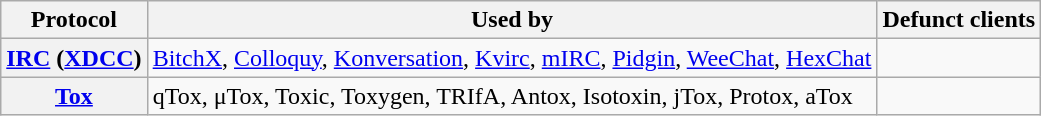<table class="wikitable sortable">
<tr>
<th>Protocol</th>
<th>Used by</th>
<th>Defunct clients</th>
</tr>
<tr>
<th><a href='#'>IRC</a> (<a href='#'>XDCC</a>)</th>
<td><a href='#'>BitchX</a>, <a href='#'>Colloquy</a>, <a href='#'>Konversation</a>, <a href='#'>Kvirc</a>,  <a href='#'>mIRC</a>, <a href='#'>Pidgin</a>, <a href='#'>WeeChat</a>, <a href='#'>HexChat</a></td>
</tr>
<tr>
<th><a href='#'>Tox</a></th>
<td>qTox,	μTox, Toxic, Toxygen, TRIfA, Antox, Isotoxin, jTox, Protox, aTox</td>
<td></td>
</tr>
</table>
